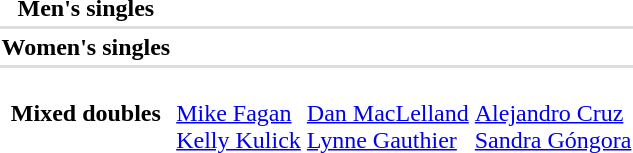<table>
<tr>
<th scope="row">Men's singles</th>
<td></td>
<td></td>
<td></td>
</tr>
<tr bgcolor=#DDDDDD>
<td colspan=4></td>
</tr>
<tr>
<th scope="row">Women's singles</th>
<td></td>
<td></td>
<td></td>
</tr>
<tr bgcolor=#DDDDDD>
<td colspan=4></td>
</tr>
<tr>
<th scope="row">Mixed doubles</th>
<td><br><a href='#'>Mike Fagan</a><br><a href='#'>Kelly Kulick</a></td>
<td><br><a href='#'>Dan MacLelland</a><br><a href='#'>Lynne Gauthier</a></td>
<td><br><a href='#'>Alejandro Cruz</a><br><a href='#'>Sandra Góngora</a></td>
</tr>
</table>
